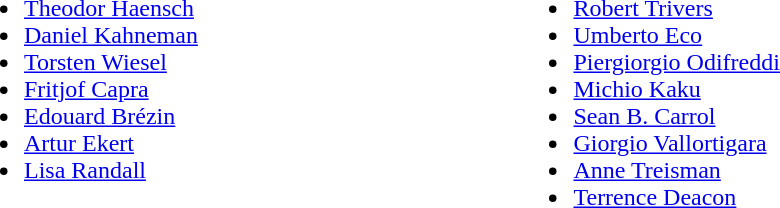<table cellpadding=4>
<tr>
<td width=1% align=left valign=top><br><ul><li><a href='#'>Theodor Haensch</a></li><li><a href='#'>Daniel Kahneman</a></li><li><a href='#'>Torsten Wiesel</a></li><li><a href='#'>Fritjof Capra</a></li><li><a href='#'>Edouard Brézin</a></li><li><a href='#'>Artur Ekert</a></li><li><a href='#'>Lisa Randall</a></li></ul></td>
<td width=1% align=left valign=top><br><ul><li><a href='#'>Robert Trivers</a></li><li><a href='#'>Umberto Eco</a></li><li><a href='#'>Piergiorgio Odifreddi</a></li><li><a href='#'>Michio Kaku</a></li><li><a href='#'>Sean B. Carrol</a></li><li><a href='#'>Giorgio Vallortigara</a></li><li><a href='#'>Anne Treisman</a></li><li><a href='#'>Terrence Deacon</a></li></ul></td>
<td width=1% align=left valign=top></td>
<td width=1% align=left valign=top></td>
</tr>
</table>
